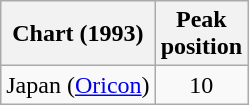<table class="wikitable sortable plainrowheaders">
<tr>
<th scope="col">Chart (1993)</th>
<th scope="col">Peak<br>position</th>
</tr>
<tr>
<td>Japan (<a href='#'>Oricon</a>)</td>
<td style="text-align:center;">10</td>
</tr>
</table>
